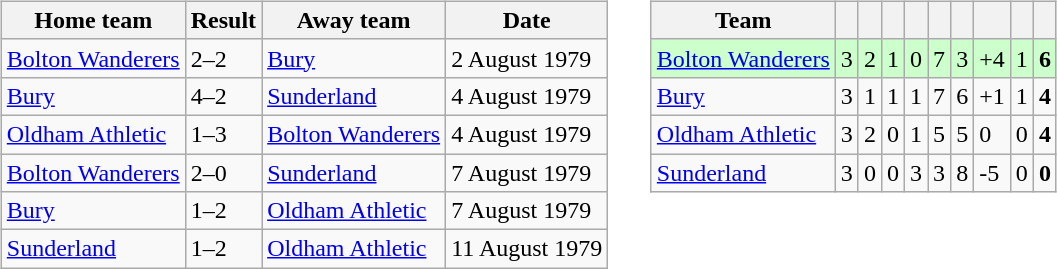<table>
<tr>
<td valign="top"><br><table class="wikitable">
<tr>
<th>Home team</th>
<th>Result</th>
<th>Away team</th>
<th>Date</th>
</tr>
<tr>
<td><a href='#'>Bolton Wanderers</a></td>
<td>2–2</td>
<td><a href='#'>Bury</a></td>
<td>2 August 1979</td>
</tr>
<tr>
<td><a href='#'>Bury</a></td>
<td>4–2</td>
<td><a href='#'>Sunderland</a></td>
<td>4 August 1979</td>
</tr>
<tr>
<td><a href='#'>Oldham Athletic</a></td>
<td>1–3</td>
<td><a href='#'>Bolton Wanderers</a></td>
<td>4 August 1979</td>
</tr>
<tr>
<td><a href='#'>Bolton Wanderers</a></td>
<td>2–0</td>
<td><a href='#'>Sunderland</a></td>
<td>7 August 1979</td>
</tr>
<tr>
<td><a href='#'>Bury</a></td>
<td>1–2</td>
<td><a href='#'>Oldham Athletic</a></td>
<td>7 August 1979</td>
</tr>
<tr>
<td><a href='#'>Sunderland</a></td>
<td>1–2</td>
<td><a href='#'>Oldham Athletic</a></td>
<td>11 August 1979</td>
</tr>
</table>
</td>
<td> </td>
<td valign="top"><br><table class="wikitable">
<tr>
<th>Team</th>
<th></th>
<th></th>
<th></th>
<th></th>
<th></th>
<th></th>
<th></th>
<th></th>
<th></th>
</tr>
<tr bgcolor="#ccffcc">
<td align="left"><a href='#'>Bolton Wanderers</a></td>
<td>3</td>
<td>2</td>
<td>1</td>
<td>0</td>
<td>7</td>
<td>3</td>
<td>+4</td>
<td>1</td>
<td><strong>6</strong></td>
</tr>
<tr>
<td align="left"><a href='#'>Bury</a></td>
<td>3</td>
<td>1</td>
<td>1</td>
<td>1</td>
<td>7</td>
<td>6</td>
<td>+1</td>
<td>1</td>
<td><strong>4</strong></td>
</tr>
<tr>
<td align="left"><a href='#'>Oldham Athletic</a></td>
<td>3</td>
<td>2</td>
<td>0</td>
<td>1</td>
<td>5</td>
<td>5</td>
<td>0</td>
<td>0</td>
<td><strong>4</strong></td>
</tr>
<tr>
<td align="left"><a href='#'>Sunderland</a></td>
<td>3</td>
<td>0</td>
<td>0</td>
<td>3</td>
<td>3</td>
<td>8</td>
<td>-5</td>
<td>0</td>
<td><strong>0</strong></td>
</tr>
</table>
</td>
</tr>
</table>
